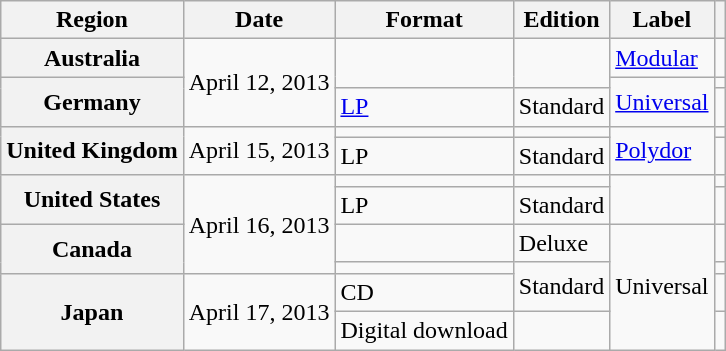<table class="wikitable plainrowheaders">
<tr>
<th scope="col">Region</th>
<th scope="col">Date</th>
<th scope="col">Format</th>
<th scope="col">Edition</th>
<th scope="col">Label</th>
<th scope="col"></th>
</tr>
<tr>
<th scope="row">Australia</th>
<td rowspan="3">April 12, 2013</td>
<td rowspan="2"></td>
<td rowspan="2"></td>
<td><a href='#'>Modular</a></td>
<td align="center"></td>
</tr>
<tr>
<th scope="row" rowspan="2">Germany</th>
<td rowspan="2"><a href='#'>Universal</a></td>
<td align="center"></td>
</tr>
<tr>
<td><a href='#'>LP</a></td>
<td>Standard</td>
<td align="center"></td>
</tr>
<tr>
<th scope="row" rowspan="2">United Kingdom</th>
<td rowspan="2">April 15, 2013</td>
<td></td>
<td></td>
<td rowspan="2"><a href='#'>Polydor</a></td>
<td align="center"></td>
</tr>
<tr>
<td>LP</td>
<td>Standard</td>
<td align="center"></td>
</tr>
<tr>
<th scope="row" rowspan="2">United States</th>
<td rowspan="4">April 16, 2013</td>
<td></td>
<td></td>
<td rowspan="2"></td>
<td align="center"></td>
</tr>
<tr>
<td>LP</td>
<td>Standard</td>
<td align="center"></td>
</tr>
<tr>
<th scope="row" rowspan="2">Canada</th>
<td></td>
<td>Deluxe</td>
<td rowspan="4">Universal</td>
<td align="center"></td>
</tr>
<tr>
<td></td>
<td rowspan="2">Standard</td>
<td align="center"></td>
</tr>
<tr>
<th scope="row" rowspan="2">Japan</th>
<td rowspan="2">April 17, 2013</td>
<td>CD</td>
<td align="center"></td>
</tr>
<tr>
<td>Digital download</td>
<td></td>
<td align="center"></td>
</tr>
</table>
